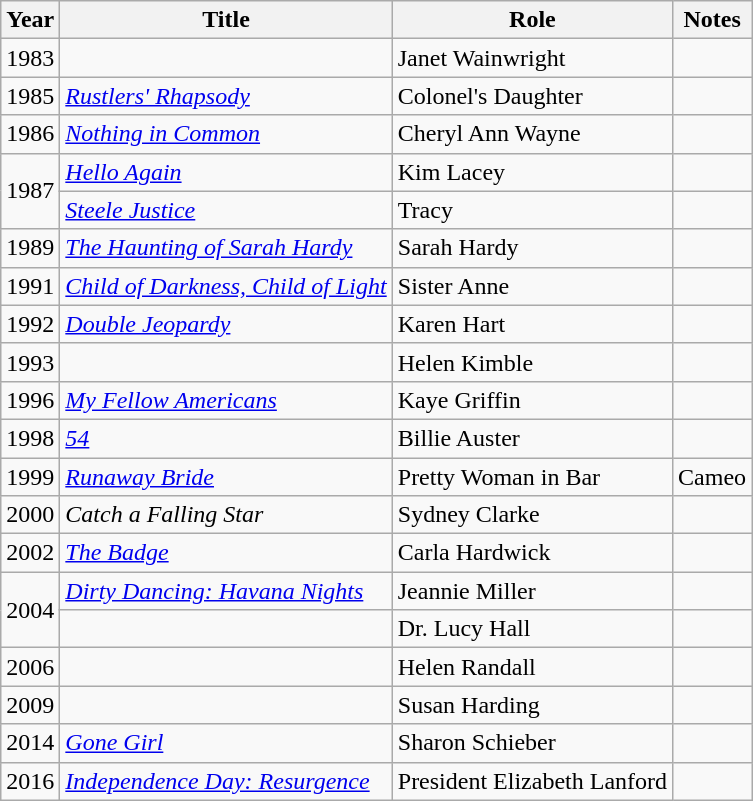<table class="wikitable sortable">
<tr>
<th>Year</th>
<th>Title</th>
<th>Role</th>
<th class="unsortable">Notes</th>
</tr>
<tr>
<td>1983</td>
<td><em></em></td>
<td>Janet Wainwright</td>
<td></td>
</tr>
<tr>
<td>1985</td>
<td><em><a href='#'>Rustlers' Rhapsody</a></em></td>
<td>Colonel's Daughter</td>
<td></td>
</tr>
<tr>
<td>1986</td>
<td><em><a href='#'>Nothing in Common</a></em></td>
<td>Cheryl Ann Wayne</td>
<td></td>
</tr>
<tr>
<td rowspan=2>1987</td>
<td><em><a href='#'>Hello Again</a></em></td>
<td>Kim Lacey</td>
<td></td>
</tr>
<tr>
<td><em><a href='#'>Steele Justice</a></em></td>
<td>Tracy</td>
<td></td>
</tr>
<tr>
<td>1989</td>
<td><em><a href='#'>The Haunting of Sarah Hardy</a></em></td>
<td>Sarah Hardy</td>
<td></td>
</tr>
<tr>
<td>1991</td>
<td><em><a href='#'>Child of Darkness, Child of Light</a></em></td>
<td>Sister Anne</td>
<td></td>
</tr>
<tr>
<td>1992</td>
<td><em><a href='#'>Double Jeopardy</a></em></td>
<td>Karen Hart</td>
<td></td>
</tr>
<tr>
<td>1993</td>
<td><em></em></td>
<td>Helen Kimble</td>
<td></td>
</tr>
<tr>
<td>1996</td>
<td><em><a href='#'>My Fellow Americans</a></em></td>
<td>Kaye Griffin</td>
<td></td>
</tr>
<tr>
<td>1998</td>
<td><em><a href='#'>54</a></em></td>
<td>Billie Auster</td>
<td></td>
</tr>
<tr>
<td>1999</td>
<td><em><a href='#'>Runaway Bride</a></em></td>
<td>Pretty Woman in Bar</td>
<td>Cameo</td>
</tr>
<tr>
<td>2000</td>
<td><em>Catch a Falling Star</em></td>
<td>Sydney Clarke</td>
<td></td>
</tr>
<tr>
<td>2002</td>
<td><em><a href='#'>The Badge</a></em></td>
<td>Carla Hardwick</td>
<td></td>
</tr>
<tr>
<td rowspan=2>2004</td>
<td><em><a href='#'>Dirty Dancing: Havana Nights</a></em></td>
<td>Jeannie Miller</td>
<td></td>
</tr>
<tr>
<td><em></em></td>
<td>Dr. Lucy Hall</td>
<td></td>
</tr>
<tr>
<td>2006</td>
<td><em></em></td>
<td>Helen Randall</td>
<td></td>
</tr>
<tr>
<td>2009</td>
<td><em></em></td>
<td>Susan Harding</td>
<td></td>
</tr>
<tr>
<td>2014</td>
<td><em><a href='#'>Gone Girl</a></em></td>
<td>Sharon Schieber</td>
<td></td>
</tr>
<tr>
<td>2016</td>
<td><em><a href='#'>Independence Day: Resurgence</a></em></td>
<td>President Elizabeth Lanford</td>
<td></td>
</tr>
</table>
